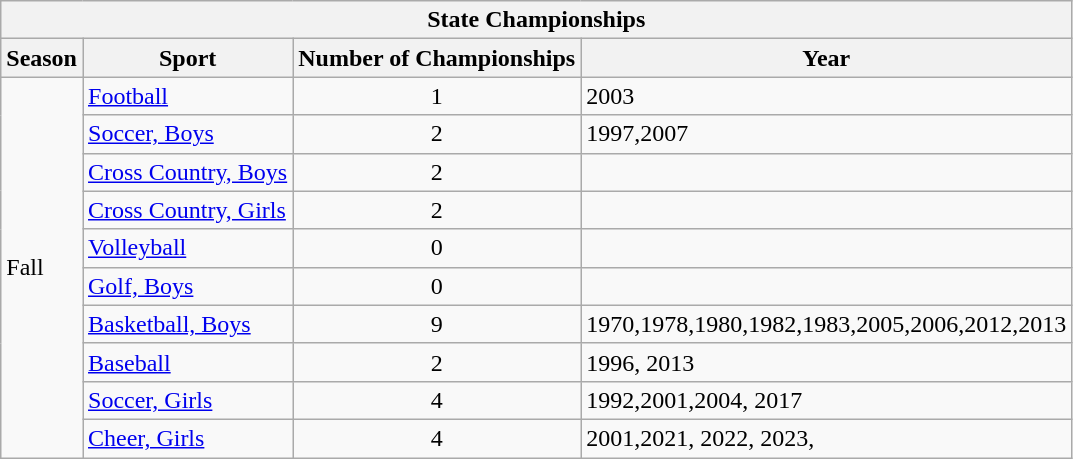<table class="wikitable">
<tr>
<th colspan="4">State Championships</th>
</tr>
<tr>
<th>Season</th>
<th>Sport</th>
<th>Number of Championships</th>
<th>Year</th>
</tr>
<tr>
<td rowspan="10">Fall</td>
<td><a href='#'>Football</a></td>
<td align="center">1</td>
<td>2003</td>
</tr>
<tr>
<td><a href='#'>Soccer, Boys</a></td>
<td align="center">2</td>
<td>1997,2007</td>
</tr>
<tr>
<td><a href='#'>Cross Country, Boys</a></td>
<td align="center">2</td>
<td></td>
</tr>
<tr>
<td><a href='#'>Cross Country, Girls</a></td>
<td align="center">2</td>
<td></td>
</tr>
<tr>
<td><a href='#'>Volleyball</a></td>
<td align="center">0</td>
<td></td>
</tr>
<tr>
<td><a href='#'>Golf, Boys</a></td>
<td align="center">0</td>
<td></td>
</tr>
<tr>
<td><a href='#'>Basketball, Boys</a></td>
<td align="center">9</td>
<td>1970,1978,1980,1982,1983,2005,2006,2012,2013</td>
</tr>
<tr>
<td><a href='#'>Baseball</a></td>
<td align="center">2</td>
<td>1996, 2013</td>
</tr>
<tr>
<td><a href='#'>Soccer, Girls</a></td>
<td align="center">4</td>
<td>1992,2001,2004, 2017</td>
</tr>
<tr>
<td><a href='#'>Cheer, Girls</a></td>
<td align="center">4</td>
<td>2001,2021, 2022, 2023,</td>
</tr>
</table>
